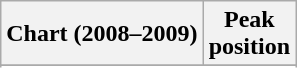<table class="wikitable sortable plainrowheaders" style="text-align:center">
<tr>
<th>Chart (2008–2009)</th>
<th>Peak<br>position</th>
</tr>
<tr>
</tr>
<tr>
</tr>
<tr>
</tr>
<tr>
</tr>
<tr>
</tr>
<tr>
</tr>
<tr>
</tr>
<tr>
</tr>
<tr>
</tr>
<tr>
</tr>
<tr>
</tr>
</table>
